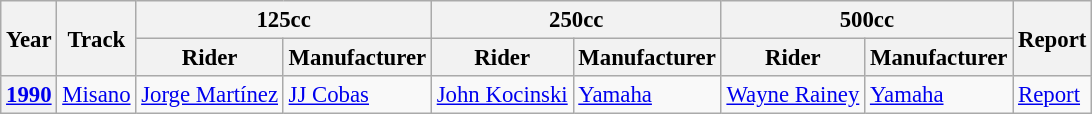<table class="wikitable" style="font-size: 95%;">
<tr>
<th rowspan=2>Year</th>
<th rowspan=2>Track</th>
<th colspan=2>125cc</th>
<th colspan=2>250cc</th>
<th colspan=2>500cc</th>
<th rowspan=2>Report</th>
</tr>
<tr>
<th>Rider</th>
<th>Manufacturer</th>
<th>Rider</th>
<th>Manufacturer</th>
<th>Rider</th>
<th>Manufacturer</th>
</tr>
<tr>
<th><a href='#'>1990</a></th>
<td><a href='#'>Misano</a></td>
<td> <a href='#'>Jorge Martínez</a></td>
<td><a href='#'>JJ Cobas</a></td>
<td> <a href='#'>John Kocinski</a></td>
<td><a href='#'>Yamaha</a></td>
<td> <a href='#'>Wayne Rainey</a></td>
<td><a href='#'>Yamaha</a></td>
<td><a href='#'>Report</a></td>
</tr>
</table>
